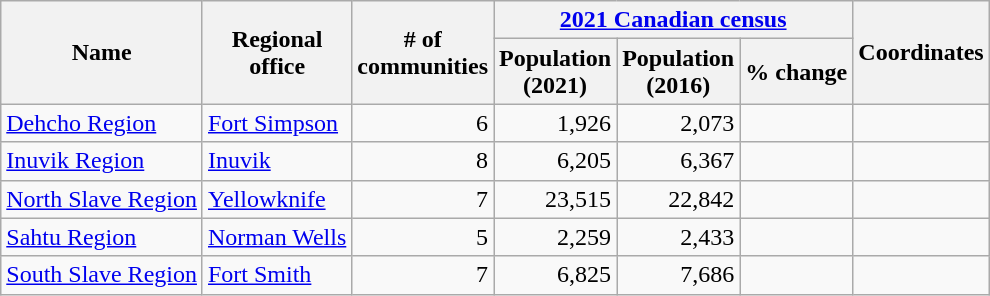<table class="wikitable">
<tr>
<th rowspan=2>Name</th>
<th rowspan=2>Regional<br>office</th>
<th rowspan=2># of<br>communities</th>
<th colspan=3><a href='#'>2021 Canadian census</a></th>
<th rowspan=2>Coordinates</th>
</tr>
<tr>
<th>Population<br>(2021)</th>
<th>Population<br>(2016)</th>
<th>% change</th>
</tr>
<tr>
<td><a href='#'>Dehcho Region</a></td>
<td><a href='#'>Fort Simpson</a></td>
<td align=right>6</td>
<td align=right>1,926</td>
<td align=right>2,073</td>
<td align=right></td>
<td></td>
</tr>
<tr>
<td><a href='#'>Inuvik Region</a></td>
<td><a href='#'>Inuvik</a></td>
<td align=right>8</td>
<td align=right>6,205</td>
<td align=right>6,367</td>
<td align=right></td>
<td></td>
</tr>
<tr>
<td><a href='#'>North Slave Region</a></td>
<td><a href='#'>Yellowknife</a></td>
<td align=right>7</td>
<td align=right>23,515</td>
<td align=right>22,842</td>
<td align=right></td>
<td></td>
</tr>
<tr>
<td><a href='#'>Sahtu Region</a></td>
<td><a href='#'>Norman Wells</a></td>
<td align=right>5</td>
<td align=right>2,259</td>
<td align=right>2,433</td>
<td align=right></td>
<td></td>
</tr>
<tr>
<td><a href='#'>South Slave Region</a></td>
<td><a href='#'>Fort Smith</a></td>
<td align=right>7</td>
<td align=right>6,825</td>
<td align=right>7,686</td>
<td align=right></td>
<td></td>
</tr>
</table>
